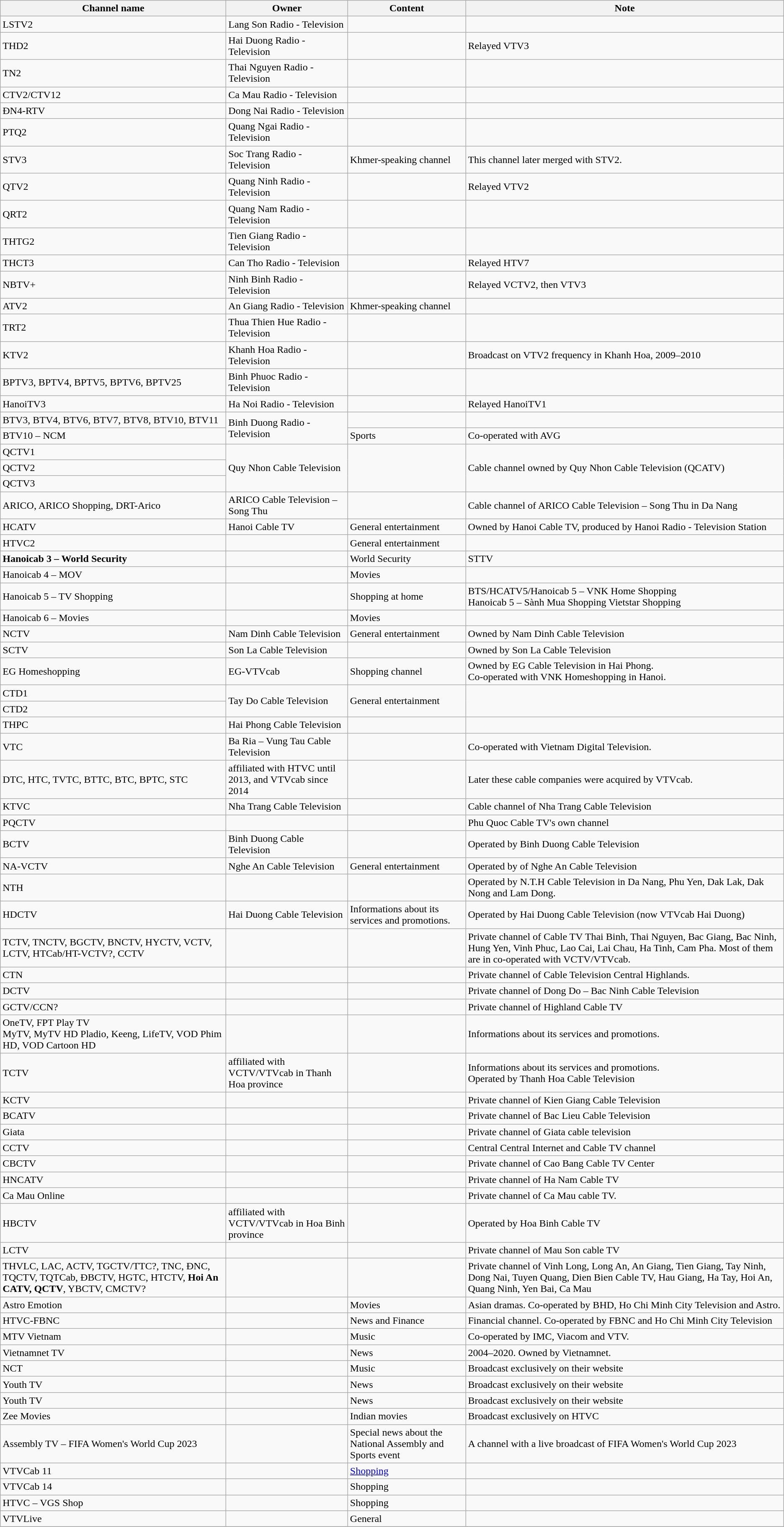<table class="wikitable">
<tr>
<th>Channel name</th>
<th>Owner</th>
<th>Content</th>
<th>Note</th>
</tr>
<tr>
<td>LSTV2</td>
<td>Lang Son Radio - Television</td>
<td></td>
<td></td>
</tr>
<tr>
<td>THD2</td>
<td>Hai Duong Radio - Television</td>
<td></td>
<td>Relayed VTV3</td>
</tr>
<tr>
<td>TN2</td>
<td>Thai Nguyen Radio - Television</td>
<td></td>
<td></td>
</tr>
<tr>
<td>CTV2/CTV12</td>
<td>Ca Mau Radio - Television</td>
<td></td>
<td></td>
</tr>
<tr>
<td>ĐN4-RTV</td>
<td>Dong Nai Radio - Television</td>
<td></td>
<td></td>
</tr>
<tr>
<td>PTQ2</td>
<td>Quang Ngai Radio - Television</td>
<td></td>
<td></td>
</tr>
<tr>
<td>STV3</td>
<td>Soc Trang Radio - Television</td>
<td>Khmer-speaking channel</td>
<td>This channel later merged with STV2.</td>
</tr>
<tr>
<td>QTV2</td>
<td>Quang Ninh Radio - Television</td>
<td></td>
<td>Relayed VTV2</td>
</tr>
<tr>
<td>QRT2</td>
<td>Quang Nam Radio - Television</td>
<td></td>
<td></td>
</tr>
<tr>
<td>THTG2</td>
<td>Tien Giang Radio - Television</td>
<td></td>
<td></td>
</tr>
<tr>
<td>THCT3</td>
<td>Can Tho Radio - Television</td>
<td></td>
<td>Relayed HTV7</td>
</tr>
<tr>
<td>NBTV+</td>
<td>Ninh Binh Radio - Television</td>
<td></td>
<td>Relayed VCTV2, then VTV3</td>
</tr>
<tr>
<td>ATV2</td>
<td>An Giang Radio - Television</td>
<td>Khmer-speaking channel</td>
<td></td>
</tr>
<tr>
<td>TRT2</td>
<td>Thua Thien Hue Radio - Television</td>
<td></td>
<td></td>
</tr>
<tr>
<td>KTV2</td>
<td>Khanh Hoa Radio - Television</td>
<td></td>
<td>Broadcast on VTV2 frequency in Khanh Hoa, 2009–2010</td>
</tr>
<tr>
<td>BPTV3, BPTV4, BPTV5, BPTV6, BPTV25</td>
<td>Binh Phuoc Radio - Television</td>
<td></td>
<td></td>
</tr>
<tr>
<td>HanoiTV3</td>
<td>Ha Noi Radio - Television</td>
<td></td>
<td>Relayed HanoiTV1</td>
</tr>
<tr>
<td>BTV3, BTV4, BTV6, BTV7, BTV8, BTV10, BTV11</td>
<td rowspan="2">Binh Duong Radio -  Television</td>
<td></td>
<td></td>
</tr>
<tr>
<td>BTV10 – NCM</td>
<td>Sports</td>
<td>Co-operated with AVG</td>
</tr>
<tr>
<td>QCTV1</td>
<td rowspan="3">Quy Nhon Cable Television</td>
<td rowspan="3"></td>
<td rowspan="3">Cable channel owned by Quy Nhon Cable Television (QCATV)</td>
</tr>
<tr>
<td>QCTV2</td>
</tr>
<tr>
<td>QCTV3</td>
</tr>
<tr>
<td>ARICO, ARICO Shopping, DRT-Arico</td>
<td>ARICO Cable Television – Song Thu</td>
<td></td>
<td>Cable channel of ARICO Cable Television – Song Thu in Da Nang</td>
</tr>
<tr>
<td>HCATV</td>
<td>Hanoi Cable TV</td>
<td>General entertainment</td>
<td>Owned by Hanoi Cable TV, produced by Hanoi Radio - Television Station</td>
</tr>
<tr>
<td>HTVC2</td>
<td></td>
<td>General entertainment</td>
<td></td>
</tr>
<tr>
<td><strong>Hanoicab 3 – World Security</strong></td>
<td></td>
<td>World Security</td>
<td>STTV</td>
</tr>
<tr>
<td>Hanoicab 4 – MOV</td>
<td></td>
<td>Movies</td>
<td></td>
</tr>
<tr>
<td>Hanoicab 5 – TV Shopping</td>
<td></td>
<td>Shopping at home</td>
<td>BTS/HCATV5/Hanoicab 5 – VNK Home Shopping<br>Hanoicab 5 – Sành Mua Shopping 
Vietstar Shopping</td>
</tr>
<tr>
<td>Hanoicab 6 – Movies</td>
<td></td>
<td>Movies</td>
<td></td>
</tr>
<tr>
<td>NCTV</td>
<td>Nam Dinh Cable Television</td>
<td>General entertainment</td>
<td>Owned by Nam Dinh Cable Television</td>
</tr>
<tr>
<td>SCTV</td>
<td>Son La Cable Television</td>
<td></td>
<td>Owned by Son La Cable Television</td>
</tr>
<tr>
<td>EG Homeshopping</td>
<td>EG-VTVcab</td>
<td>Shopping channel</td>
<td>Owned by EG Cable Television in Hai Phong.<br>Co-operated with VNK Homeshopping in Hanoi.</td>
</tr>
<tr>
<td>CTD1</td>
<td rowspan="2">Tay Do Cable Television</td>
<td rowspan="2">General entertainment</td>
<td rowspan="2"></td>
</tr>
<tr>
<td>CTD2</td>
</tr>
<tr>
<td>THPC</td>
<td>Hai Phong Cable Television</td>
<td></td>
<td></td>
</tr>
<tr>
<td>VTC</td>
<td>Ba Ria – Vung Tau Cable Television</td>
<td></td>
<td>Co-operated with Vietnam Digital Television.</td>
</tr>
<tr>
<td>DTC, HTC, TVTC, BTTC, BTC, BPTC, STC</td>
<td>affiliated with HTVC until 2013, and VTVcab since 2014</td>
<td></td>
<td>Later these cable companies were acquired by VTVcab.</td>
</tr>
<tr>
<td>KTVC</td>
<td>Nha Trang Cable Television</td>
<td></td>
<td>Cable channel of Nha Trang Cable Television </td>
</tr>
<tr>
<td>PQCTV</td>
<td></td>
<td></td>
<td>Phu Quoc Cable TV's own channel</td>
</tr>
<tr>
<td>BCTV</td>
<td>Binh Duong Cable Television</td>
<td></td>
<td>Operated by Binh Duong Cable Television</td>
</tr>
<tr>
<td>NA-VCTV</td>
<td>Nghe An Cable Television</td>
<td>General entertainment</td>
<td>Operated by of Nghe An Cable Television</td>
</tr>
<tr>
<td>NTH</td>
<td></td>
<td></td>
<td>Operated by N.T.H Cable Television in Da Nang, Phu Yen, Dak Lak, Dak Nong and Lam Dong.</td>
</tr>
<tr>
<td>HDCTV</td>
<td>Hai Duong Cable Television</td>
<td>Informations about its services and promotions.</td>
<td>Operated by Hai Duong Cable Television (now VTVcab Hai Duong)</td>
</tr>
<tr>
<td>TCTV, TNCTV, BGCTV, BNCTV, HYCTV, VCTV, LCTV, HTCab/HT-VCTV?, CCTV</td>
<td></td>
<td></td>
<td>Private channel of Cable TV Thai Binh, Thai Nguyen, Bac Giang, Bac Ninh, Hung Yen, Vinh Phuc, Lao Cai, Lai Chau, Ha Tinh, Cam Pha. Most of them are in co-operated with VCTV/VTVcab.</td>
</tr>
<tr>
<td>CTN</td>
<td></td>
<td></td>
<td>Private channel of Cable Television Central Highlands.</td>
</tr>
<tr>
<td>DCTV</td>
<td></td>
<td></td>
<td>Private channel of Dong Do – Bac Ninh Cable Television</td>
</tr>
<tr>
<td>GCTV/CCN?</td>
<td></td>
<td></td>
<td>Private channel of Highland Cable TV </td>
</tr>
<tr>
<td>OneTV, FPT Play TV<br>MyTV, MyTV HD 
Pladio, Keeng, LifeTV, VOD Phim HD, VOD Cartoon HD</td>
<td></td>
<td></td>
<td>Informations about its services and promotions.</td>
</tr>
<tr>
<td>TCTV</td>
<td>affiliated with VCTV/VTVcab in Thanh Hoa province</td>
<td></td>
<td>Informations about its services and promotions.<br>Operated by Thanh Hoa Cable Television</td>
</tr>
<tr>
<td>KCTV</td>
<td></td>
<td></td>
<td>Private channel of Kien Giang Cable Television</td>
</tr>
<tr>
<td>BCATV</td>
<td></td>
<td></td>
<td>Private channel of Bac Lieu Cable Television</td>
</tr>
<tr>
<td>Giata</td>
<td></td>
<td></td>
<td>Private channel of Giata cable television</td>
</tr>
<tr>
<td>CCTV</td>
<td></td>
<td></td>
<td>Central Central Internet and Cable TV channel</td>
</tr>
<tr>
<td>CBCTV</td>
<td></td>
<td></td>
<td>Private channel of Cao Bang Cable TV Center</td>
</tr>
<tr>
<td>HNCATV</td>
<td></td>
<td></td>
<td>Private channel of Ha Nam Cable TV</td>
</tr>
<tr>
<td>Ca Mau Online</td>
<td></td>
<td></td>
<td>Private channel of Ca Mau cable TV.</td>
</tr>
<tr>
<td>HBCTV</td>
<td>affiliated with VCTV/VTVcab in Hoa Binh province</td>
<td></td>
<td>Operated by Hoa Binh Cable TV</td>
</tr>
<tr>
<td>LCTV</td>
<td></td>
<td></td>
<td>Private channel of Mau Son cable TV</td>
</tr>
<tr>
<td>THVLC, LAC, ACTV, TGCTV/TTC?, TNC, ĐNC, TQCTV, TQTCab, ĐBCTV, HGTC, HTCTV, <strong>Hoi An CATV, QCTV</strong>, YBCTV, CMCTV?</td>
<td></td>
<td></td>
<td>Private channel of Vinh Long, Long An, An Giang, Tien Giang, Tay Ninh, Dong Nai, Tuyen Quang, Dien Bien Cable TV, Hau Giang, Ha Tay, Hoi An, Quang Ninh, Yen Bai, Ca Mau</td>
</tr>
<tr>
<td>Astro Emotion</td>
<td></td>
<td>Movies</td>
<td>Asian dramas. Co-operated by BHD, Ho Chi Minh City Television and Astro.</td>
</tr>
<tr>
<td>HTVC-FBNC</td>
<td></td>
<td>News and Finance</td>
<td>Financial channel. Co-operated by FBNC and Ho Chi Minh City Television</td>
</tr>
<tr>
<td>MTV Vietnam</td>
<td></td>
<td>Music</td>
<td>Co-operated by IMC, Viacom and VTV.</td>
</tr>
<tr>
<td>Vietnamnet TV</td>
<td></td>
<td>News</td>
<td>2004–2020. Owned by Vietnamnet.</td>
</tr>
<tr>
<td>NCT</td>
<td></td>
<td>Music</td>
<td>Broadcast exclusively on their website</td>
</tr>
<tr>
<td>Youth TV</td>
<td></td>
<td>News</td>
<td>Broadcast exclusively on their website</td>
</tr>
<tr>
<td>Youth TV</td>
<td></td>
<td>News</td>
<td>Broadcast exclusively on their website</td>
</tr>
<tr>
<td>Zee Movies</td>
<td></td>
<td>Indian movies</td>
<td>Broadcast exclusively on HTVC</td>
</tr>
<tr>
<td>Assembly TV – FIFA Women's World Cup 2023</td>
<td></td>
<td>Special news about the National Assembly and Sports event</td>
<td>A channel with a live broadcast of FIFA Women's World Cup 2023</td>
</tr>
<tr>
<td>VTVCab 11</td>
<td></td>
<td><a href='#'>Shopping</a></td>
<td></td>
</tr>
<tr>
<td>VTVCab 14</td>
<td></td>
<td>Shopping</td>
<td></td>
</tr>
<tr>
<td>HTVC – VGS Shop </td>
<td></td>
<td>Shopping</td>
<td></td>
</tr>
<tr>
<td>VTVLive</td>
<td></td>
<td>General</td>
<td></td>
</tr>
<tr>
</tr>
</table>
